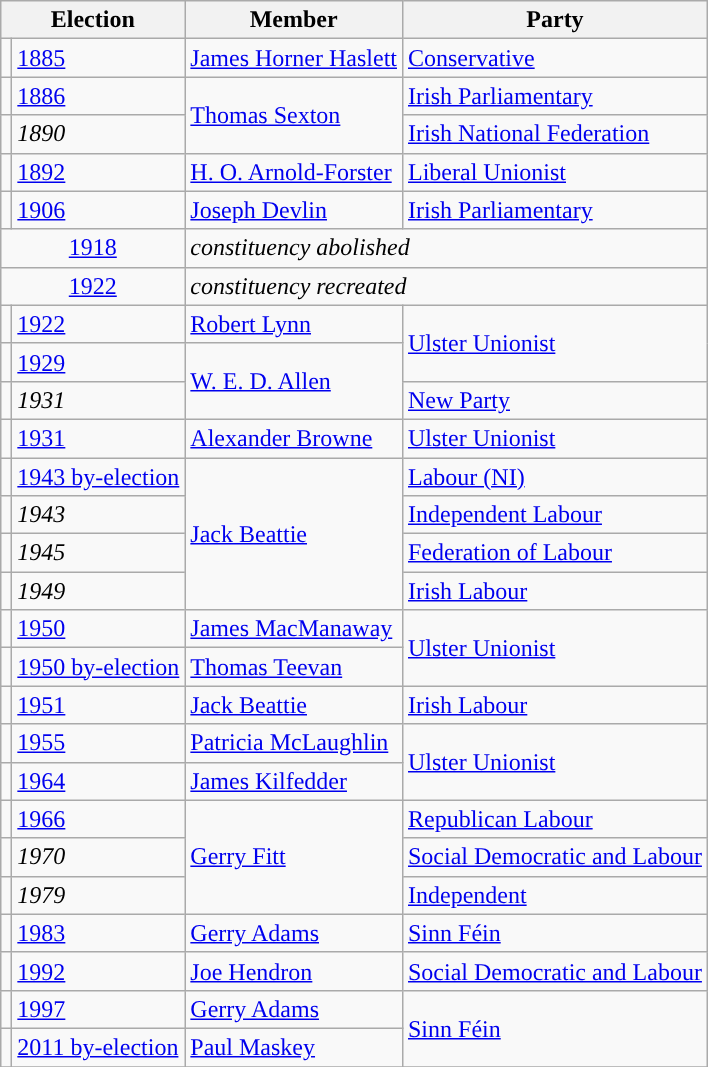<table class="wikitable">
<tr>
<th colspan="2">Election</th>
<th>Member</th>
<th>Party</th>
</tr>
<tr>
<td style="color:inherit;background-color: "></td>
<td><a href='#'>1885</a></td>
<td><a href='#'>James Horner Haslett</a></td>
<td><a href='#'>Conservative</a></td>
</tr>
<tr>
<td style="color:inherit;background-color: "></td>
<td><a href='#'>1886</a></td>
<td rowspan="2"><a href='#'>Thomas Sexton</a></td>
<td><a href='#'>Irish Parliamentary</a></td>
</tr>
<tr>
<td style="color:inherit;background-color: "></td>
<td><em>1890</em></td>
<td><a href='#'>Irish National Federation</a></td>
</tr>
<tr>
<td style="color:inherit;background-color: "></td>
<td><a href='#'>1892</a></td>
<td><a href='#'>H. O. Arnold-Forster</a></td>
<td><a href='#'>Liberal Unionist</a></td>
</tr>
<tr>
<td style="color:inherit;background-color: "></td>
<td><a href='#'>1906</a></td>
<td><a href='#'>Joseph Devlin</a></td>
<td><a href='#'>Irish Parliamentary</a></td>
</tr>
<tr>
<td colspan="2" align="center"><a href='#'>1918</a></td>
<td colspan="2"><em>constituency abolished</em></td>
</tr>
<tr>
<td colspan="2" align="center"><a href='#'>1922</a></td>
<td colspan="2"><em>constituency recreated</em></td>
</tr>
<tr>
<td style="color:inherit;background-color: "></td>
<td><a href='#'>1922</a></td>
<td><a href='#'>Robert Lynn</a></td>
<td rowspan="2"><a href='#'>Ulster Unionist</a></td>
</tr>
<tr>
<td style="color:inherit;background-color: "></td>
<td><a href='#'>1929</a></td>
<td rowspan="2"><a href='#'>W. E. D. Allen</a></td>
</tr>
<tr>
<td style="color:inherit;background-color: "></td>
<td><em>1931</em></td>
<td><a href='#'>New Party</a></td>
</tr>
<tr>
<td style="color:inherit;background-color: "></td>
<td><a href='#'>1931</a></td>
<td><a href='#'>Alexander Browne</a></td>
<td><a href='#'>Ulster Unionist</a></td>
</tr>
<tr>
<td style="color:inherit;background-color: "></td>
<td><a href='#'>1943 by-election</a></td>
<td rowspan="4"><a href='#'>Jack Beattie</a></td>
<td><a href='#'>Labour (NI)</a></td>
</tr>
<tr>
<td style="color:inherit;background-color: "></td>
<td><em>1943</em></td>
<td><a href='#'>Independent Labour</a></td>
</tr>
<tr>
<td style="color:inherit;background-color: "></td>
<td><em>1945</em></td>
<td><a href='#'>Federation of Labour</a></td>
</tr>
<tr>
<td style="color:inherit;background-color: "></td>
<td><em>1949</em></td>
<td><a href='#'>Irish Labour</a></td>
</tr>
<tr>
<td style="color:inherit;background-color: "></td>
<td><a href='#'>1950</a></td>
<td><a href='#'>James MacManaway</a></td>
<td rowspan="2"><a href='#'>Ulster Unionist</a></td>
</tr>
<tr>
<td style="color:inherit;background-color: "></td>
<td><a href='#'>1950 by-election</a></td>
<td><a href='#'>Thomas Teevan</a></td>
</tr>
<tr>
<td style="color:inherit;background-color: "></td>
<td><a href='#'>1951</a></td>
<td><a href='#'>Jack Beattie</a></td>
<td><a href='#'>Irish Labour</a></td>
</tr>
<tr>
<td style="color:inherit;background-color: "></td>
<td><a href='#'>1955</a></td>
<td><a href='#'>Patricia McLaughlin</a></td>
<td rowspan="2"><a href='#'>Ulster Unionist</a></td>
</tr>
<tr>
<td style="color:inherit;background-color: "></td>
<td><a href='#'>1964</a></td>
<td><a href='#'>James Kilfedder</a></td>
</tr>
<tr>
<td style="color:inherit;background-color: "></td>
<td><a href='#'>1966</a></td>
<td rowspan="3"><a href='#'>Gerry Fitt</a></td>
<td><a href='#'>Republican Labour</a></td>
</tr>
<tr>
<td style="color:inherit;background-color: "></td>
<td><em>1970</em></td>
<td><a href='#'>Social Democratic and Labour</a></td>
</tr>
<tr>
<td style="color:inherit;background-color: "></td>
<td><em>1979</em></td>
<td><a href='#'>Independent</a></td>
</tr>
<tr>
<td style="color:inherit;background-color: "></td>
<td><a href='#'>1983</a></td>
<td><a href='#'>Gerry Adams</a></td>
<td><a href='#'>Sinn Féin</a></td>
</tr>
<tr>
<td style="color:inherit;background-color: "></td>
<td><a href='#'>1992</a></td>
<td><a href='#'>Joe Hendron</a></td>
<td><a href='#'>Social Democratic and Labour</a></td>
</tr>
<tr>
<td style="color:inherit;background-color: "></td>
<td><a href='#'>1997</a></td>
<td><a href='#'>Gerry Adams</a></td>
<td rowspan="2"><a href='#'>Sinn Féin</a></td>
</tr>
<tr>
<td style="color:inherit;background-color: "></td>
<td><a href='#'>2011 by-election</a></td>
<td><a href='#'>Paul Maskey</a></td>
</tr>
<tr>
</tr>
</table>
